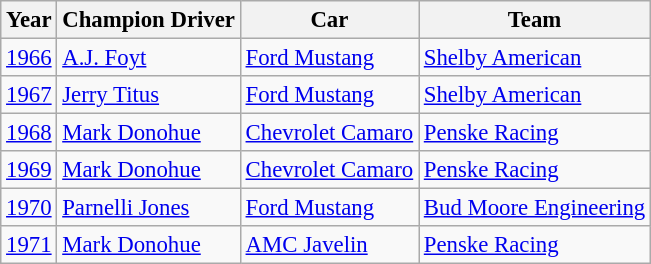<table class="wikitable" style="font-size:95%;">
<tr>
<th>Year</th>
<th>Champion Driver</th>
<th>Car</th>
<th>Team</th>
</tr>
<tr>
<td><a href='#'>1966</a></td>
<td> <a href='#'>A.J. Foyt</a><br></td>
<td><a href='#'>Ford Mustang</a></td>
<td><a href='#'>Shelby American</a></td>
</tr>
<tr>
<td><a href='#'>1967</a></td>
<td> <a href='#'>Jerry Titus</a></td>
<td><a href='#'>Ford Mustang</a></td>
<td><a href='#'>Shelby American</a></td>
</tr>
<tr>
<td><a href='#'>1968</a></td>
<td> <a href='#'>Mark Donohue</a></td>
<td><a href='#'>Chevrolet Camaro</a></td>
<td><a href='#'>Penske Racing</a></td>
</tr>
<tr>
<td><a href='#'>1969</a></td>
<td> <a href='#'>Mark Donohue</a></td>
<td><a href='#'>Chevrolet Camaro</a></td>
<td><a href='#'>Penske Racing</a></td>
</tr>
<tr>
<td><a href='#'>1970</a></td>
<td> <a href='#'>Parnelli Jones</a></td>
<td><a href='#'>Ford Mustang</a></td>
<td><a href='#'>Bud Moore Engineering</a></td>
</tr>
<tr>
<td><a href='#'>1971</a></td>
<td> <a href='#'>Mark Donohue</a></td>
<td><a href='#'>AMC Javelin</a></td>
<td><a href='#'>Penske Racing</a></td>
</tr>
</table>
